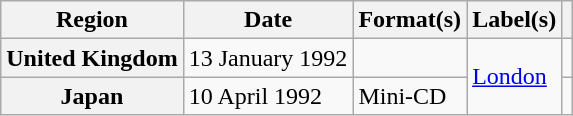<table class="wikitable plainrowheaders">
<tr>
<th scope="col">Region</th>
<th scope="col">Date</th>
<th scope="col">Format(s)</th>
<th scope="col">Label(s)</th>
<th scope="col"></th>
</tr>
<tr>
<th scope="row">United Kingdom</th>
<td>13 January 1992</td>
<td></td>
<td rowspan="2"><a href='#'>London</a></td>
<td></td>
</tr>
<tr>
<th scope="row">Japan</th>
<td>10 April 1992</td>
<td>Mini-CD</td>
<td></td>
</tr>
</table>
